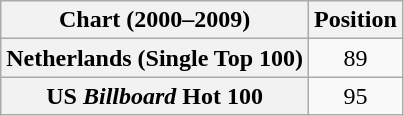<table class="wikitable plainrowheaders" style="text-align:center">
<tr>
<th scope="col">Chart (2000–2009)</th>
<th scope="col">Position</th>
</tr>
<tr>
<th scope="row">Netherlands (Single Top 100)</th>
<td>89</td>
</tr>
<tr>
<th scope="row">US <em>Billboard</em> Hot 100</th>
<td>95</td>
</tr>
</table>
